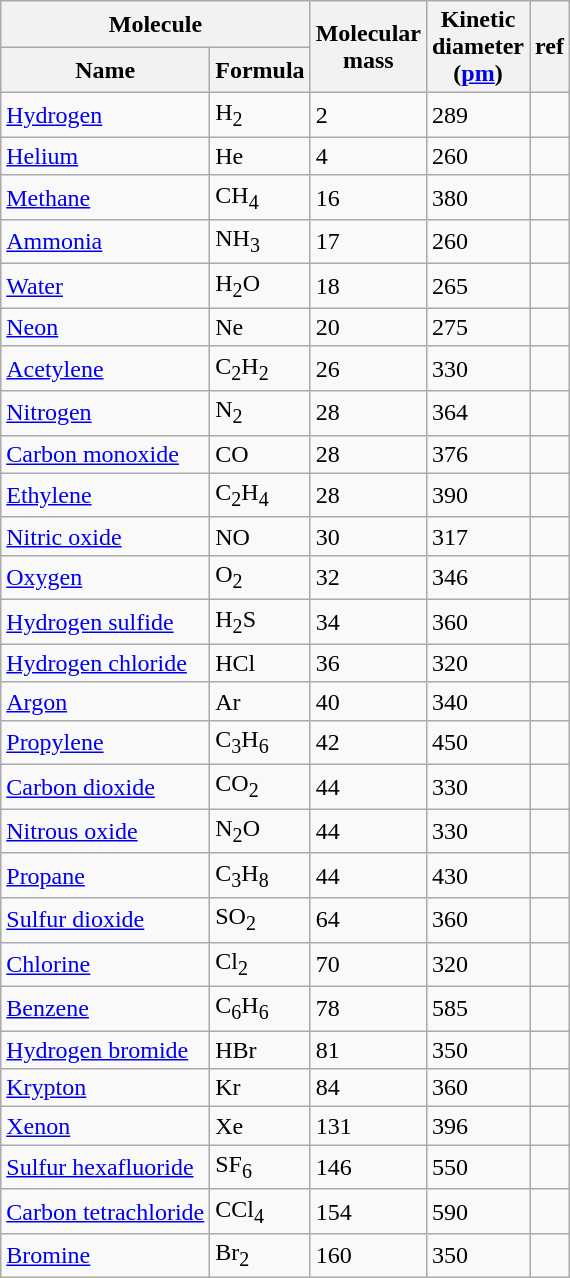<table class="sortable wikitable" style="halign:center;">
<tr>
<th colspan=2>Molecule</th>
<th rowspan=2>Molecular<br>mass</th>
<th rowspan=2>Kinetic<br>diameter<br> (<a href='#'>pm</a>)</th>
<th rowspan=2>ref</th>
</tr>
<tr>
<th>Name</th>
<th>Formula</th>
</tr>
<tr>
<td><a href='#'>Hydrogen</a></td>
<td>H<sub>2</sub></td>
<td>2</td>
<td>289</td>
<td></td>
</tr>
<tr>
<td><a href='#'>Helium</a></td>
<td>He</td>
<td>4</td>
<td>260</td>
<td></td>
</tr>
<tr>
<td><a href='#'>Methane</a></td>
<td>CH<sub>4</sub></td>
<td>16</td>
<td>380</td>
<td></td>
</tr>
<tr>
<td><a href='#'>Ammonia</a></td>
<td>NH<sub>3</sub></td>
<td>17</td>
<td>260</td>
<td></td>
</tr>
<tr>
<td><a href='#'>Water</a></td>
<td>H<sub>2</sub>O</td>
<td>18</td>
<td>265</td>
<td></td>
</tr>
<tr>
<td><a href='#'>Neon</a></td>
<td>Ne</td>
<td>20</td>
<td>275</td>
<td></td>
</tr>
<tr>
<td><a href='#'>Acetylene</a></td>
<td>C<sub>2</sub>H<sub>2</sub></td>
<td>26</td>
<td>330</td>
<td></td>
</tr>
<tr>
<td><a href='#'>Nitrogen</a></td>
<td>N<sub>2</sub></td>
<td>28</td>
<td>364</td>
<td></td>
</tr>
<tr>
<td><a href='#'>Carbon monoxide</a></td>
<td>CO</td>
<td>28</td>
<td>376</td>
<td></td>
</tr>
<tr>
<td><a href='#'>Ethylene</a></td>
<td>C<sub>2</sub>H<sub>4</sub></td>
<td>28</td>
<td>390</td>
<td></td>
</tr>
<tr>
<td><a href='#'>Nitric oxide</a></td>
<td>NO</td>
<td>30</td>
<td>317</td>
<td></td>
</tr>
<tr>
<td><a href='#'>Oxygen</a></td>
<td>O<sub>2</sub></td>
<td>32</td>
<td>346</td>
<td></td>
</tr>
<tr>
<td><a href='#'>Hydrogen sulfide</a></td>
<td>H<sub>2</sub>S</td>
<td>34</td>
<td>360</td>
<td></td>
</tr>
<tr>
<td><a href='#'>Hydrogen chloride</a></td>
<td>HCl</td>
<td>36</td>
<td>320</td>
<td></td>
</tr>
<tr>
<td><a href='#'>Argon</a></td>
<td>Ar</td>
<td>40</td>
<td>340</td>
<td></td>
</tr>
<tr>
<td><a href='#'>Propylene</a></td>
<td>C<sub>3</sub>H<sub>6</sub></td>
<td>42</td>
<td>450</td>
<td></td>
</tr>
<tr>
<td><a href='#'>Carbon dioxide</a></td>
<td>CO<sub>2</sub></td>
<td>44</td>
<td>330</td>
<td></td>
</tr>
<tr>
<td><a href='#'>Nitrous oxide</a></td>
<td>N<sub>2</sub>O</td>
<td>44</td>
<td>330</td>
<td></td>
</tr>
<tr>
<td><a href='#'>Propane</a></td>
<td>C<sub>3</sub>H<sub>8</sub></td>
<td>44</td>
<td>430</td>
<td></td>
</tr>
<tr>
<td><a href='#'>Sulfur dioxide</a></td>
<td>SO<sub>2</sub></td>
<td>64</td>
<td>360</td>
<td></td>
</tr>
<tr>
<td><a href='#'>Chlorine</a></td>
<td>Cl<sub>2</sub></td>
<td>70</td>
<td>320</td>
<td></td>
</tr>
<tr>
<td><a href='#'>Benzene</a></td>
<td>C<sub>6</sub>H<sub>6</sub></td>
<td>78</td>
<td>585</td>
<td></td>
</tr>
<tr>
<td><a href='#'>Hydrogen bromide</a></td>
<td>HBr</td>
<td>81</td>
<td>350</td>
<td></td>
</tr>
<tr>
<td><a href='#'>Krypton</a></td>
<td>Kr</td>
<td>84</td>
<td>360</td>
<td></td>
</tr>
<tr>
<td><a href='#'>Xenon</a></td>
<td>Xe</td>
<td>131</td>
<td>396</td>
<td></td>
</tr>
<tr>
<td><a href='#'>Sulfur hexafluoride</a></td>
<td>SF<sub>6</sub></td>
<td>146</td>
<td>550</td>
<td></td>
</tr>
<tr>
<td><a href='#'>Carbon tetrachloride</a></td>
<td>CCl<sub>4</sub></td>
<td>154</td>
<td>590</td>
<td></td>
</tr>
<tr>
<td><a href='#'>Bromine</a></td>
<td>Br<sub>2</sub></td>
<td>160</td>
<td>350</td>
<td></td>
</tr>
</table>
